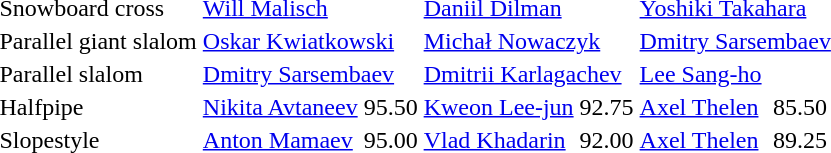<table>
<tr>
<td>Snowboard cross<br></td>
<td colspan=2> <a href='#'>Will Malisch</a></td>
<td colspan=2> <a href='#'>Daniil Dilman</a></td>
<td colspan=2> <a href='#'>Yoshiki Takahara</a></td>
</tr>
<tr>
<td>Parallel giant slalom<br></td>
<td colspan=2> <a href='#'>Oskar Kwiatkowski</a></td>
<td colspan=2> <a href='#'>Michał Nowaczyk</a></td>
<td colspan=2> <a href='#'>Dmitry Sarsembaev</a></td>
</tr>
<tr>
<td>Parallel slalom<br></td>
<td colspan=2> <a href='#'>Dmitry Sarsembaev</a></td>
<td colspan=2> <a href='#'>Dmitrii Karlagachev</a></td>
<td colspan=2> <a href='#'>Lee Sang-ho</a></td>
</tr>
<tr>
<td>Halfpipe<br></td>
<td> <a href='#'>Nikita Avtaneev</a></td>
<td>95.50</td>
<td> <a href='#'>Kweon Lee-jun</a></td>
<td>92.75</td>
<td> <a href='#'>Axel Thelen</a></td>
<td>85.50</td>
</tr>
<tr>
<td>Slopestyle<br></td>
<td> <a href='#'>Anton Mamaev</a></td>
<td>95.00</td>
<td> <a href='#'>Vlad Khadarin</a></td>
<td>92.00</td>
<td> <a href='#'>Axel Thelen</a></td>
<td>89.25</td>
</tr>
</table>
